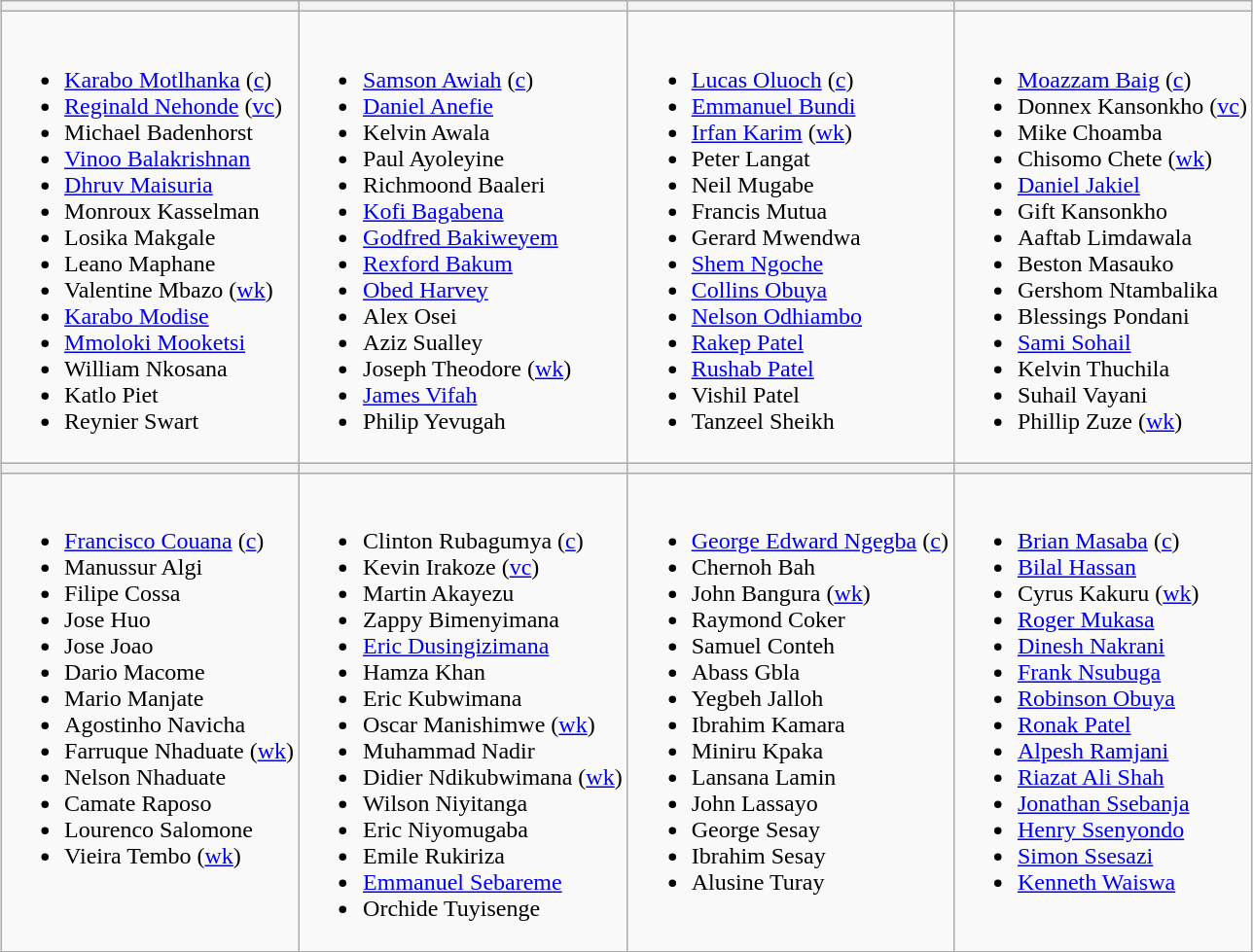<table class="wikitable" style="text-align:left; margin:auto">
<tr>
<th></th>
<th></th>
<th></th>
<th></th>
</tr>
<tr>
<td valign=top><br><ul><li><a href='#'>Karabo Motlhanka</a> (<a href='#'>c</a>)</li><li><a href='#'>Reginald Nehonde</a> (<a href='#'>vc</a>)</li><li>Michael Badenhorst</li><li><a href='#'>Vinoo Balakrishnan</a></li><li><a href='#'>Dhruv Maisuria</a></li><li>Monroux Kasselman</li><li>Losika Makgale</li><li>Leano Maphane</li><li>Valentine Mbazo (<a href='#'>wk</a>)</li><li><a href='#'>Karabo Modise</a></li><li><a href='#'>Mmoloki Mooketsi</a></li><li>William Nkosana</li><li>Katlo Piet</li><li>Reynier Swart</li></ul></td>
<td valign=top><br><ul><li><a href='#'>Samson Awiah</a> (<a href='#'>c</a>)</li><li><a href='#'>Daniel Anefie</a></li><li>Kelvin Awala</li><li>Paul Ayoleyine</li><li>Richmoond Baaleri</li><li><a href='#'>Kofi Bagabena</a></li><li><a href='#'>Godfred Bakiweyem</a></li><li><a href='#'>Rexford Bakum</a></li><li><a href='#'>Obed Harvey</a></li><li>Alex Osei</li><li>Aziz Sualley</li><li>Joseph Theodore (<a href='#'>wk</a>)</li><li><a href='#'>James Vifah</a></li><li>Philip Yevugah</li></ul></td>
<td valign=top><br><ul><li><a href='#'>Lucas Oluoch</a> (<a href='#'>c</a>)</li><li><a href='#'>Emmanuel Bundi</a></li><li><a href='#'>Irfan Karim</a> (<a href='#'>wk</a>)</li><li>Peter Langat</li><li>Neil Mugabe</li><li>Francis Mutua</li><li>Gerard Mwendwa</li><li><a href='#'>Shem Ngoche</a></li><li><a href='#'>Collins Obuya</a></li><li><a href='#'>Nelson Odhiambo</a></li><li><a href='#'>Rakep Patel</a></li><li><a href='#'>Rushab Patel</a></li><li>Vishil Patel</li><li>Tanzeel Sheikh</li></ul></td>
<td valign=top><br><ul><li><a href='#'>Moazzam Baig</a> (<a href='#'>c</a>)</li><li>Donnex Kansonkho (<a href='#'>vc</a>)</li><li>Mike Choamba</li><li>Chisomo Chete (<a href='#'>wk</a>)</li><li><a href='#'>Daniel Jakiel</a></li><li>Gift Kansonkho</li><li>Aaftab Limdawala</li><li>Beston Masauko</li><li>Gershom Ntambalika</li><li>Blessings Pondani</li><li><a href='#'>Sami Sohail</a></li><li>Kelvin Thuchila</li><li>Suhail Vayani</li><li>Phillip Zuze (<a href='#'>wk</a>)</li></ul></td>
</tr>
<tr>
<th></th>
<th></th>
<th></th>
<th></th>
</tr>
<tr>
<td valign=top><br><ul><li><a href='#'>Francisco Couana</a> (<a href='#'>c</a>)</li><li>Manussur Algi</li><li>Filipe Cossa</li><li>Jose Huo</li><li>Jose Joao</li><li>Dario Macome</li><li>Mario Manjate</li><li>Agostinho Navicha</li><li>Farruque Nhaduate (<a href='#'>wk</a>)</li><li>Nelson Nhaduate</li><li>Camate Raposo</li><li>Lourenco Salomone</li><li>Vieira Tembo (<a href='#'>wk</a>)</li></ul></td>
<td valign=top><br><ul><li>Clinton Rubagumya (<a href='#'>c</a>)</li><li>Kevin Irakoze (<a href='#'>vc</a>)</li><li>Martin Akayezu</li><li>Zappy Bimenyimana</li><li><a href='#'>Eric Dusingizimana</a></li><li>Hamza Khan</li><li>Eric Kubwimana</li><li>Oscar Manishimwe (<a href='#'>wk</a>)</li><li>Muhammad Nadir</li><li>Didier Ndikubwimana (<a href='#'>wk</a>)</li><li>Wilson Niyitanga</li><li>Eric Niyomugaba</li><li>Emile Rukiriza</li><li><a href='#'>Emmanuel Sebareme</a></li><li>Orchide Tuyisenge</li></ul></td>
<td valign=top><br><ul><li><a href='#'>George Edward Ngegba</a> (<a href='#'>c</a>)</li><li>Chernoh Bah</li><li>John Bangura (<a href='#'>wk</a>)</li><li>Raymond Coker</li><li>Samuel Conteh</li><li>Abass Gbla</li><li>Yegbeh Jalloh</li><li>Ibrahim Kamara</li><li>Miniru Kpaka</li><li>Lansana Lamin</li><li>John Lassayo</li><li>George Sesay</li><li>Ibrahim Sesay</li><li>Alusine Turay</li></ul></td>
<td valign=top><br><ul><li><a href='#'>Brian Masaba</a> (<a href='#'>c</a>)</li><li><a href='#'>Bilal Hassan</a></li><li>Cyrus Kakuru (<a href='#'>wk</a>)</li><li><a href='#'>Roger Mukasa</a></li><li><a href='#'>Dinesh Nakrani</a></li><li><a href='#'>Frank Nsubuga</a></li><li><a href='#'>Robinson Obuya</a></li><li><a href='#'>Ronak Patel</a></li><li><a href='#'>Alpesh Ramjani</a></li><li><a href='#'>Riazat Ali Shah</a></li><li><a href='#'>Jonathan Ssebanja</a></li><li><a href='#'>Henry Ssenyondo</a></li><li><a href='#'>Simon Ssesazi</a></li><li><a href='#'>Kenneth Waiswa</a></li></ul></td>
</tr>
</table>
